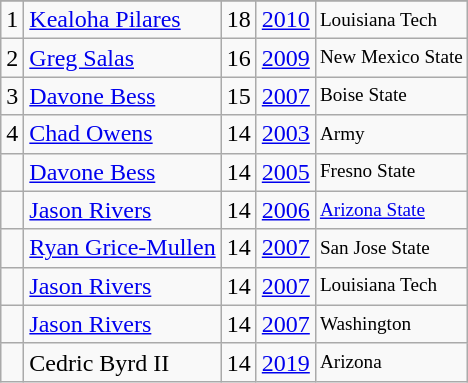<table class="wikitable">
<tr>
</tr>
<tr>
<td>1</td>
<td><a href='#'>Kealoha Pilares</a></td>
<td>18</td>
<td><a href='#'>2010</a></td>
<td style="font-size:80%;">Louisiana Tech</td>
</tr>
<tr>
<td>2</td>
<td><a href='#'>Greg Salas</a></td>
<td>16</td>
<td><a href='#'>2009</a></td>
<td style="font-size:80%;">New Mexico State</td>
</tr>
<tr>
<td>3</td>
<td><a href='#'>Davone Bess</a></td>
<td>15</td>
<td><a href='#'>2007</a></td>
<td style="font-size:80%;">Boise State</td>
</tr>
<tr>
<td>4</td>
<td><a href='#'>Chad Owens</a></td>
<td>14</td>
<td><a href='#'>2003</a></td>
<td style="font-size:80%;">Army</td>
</tr>
<tr>
<td></td>
<td><a href='#'>Davone Bess</a></td>
<td>14</td>
<td><a href='#'>2005</a></td>
<td style="font-size:80%;">Fresno State</td>
</tr>
<tr>
<td></td>
<td><a href='#'>Jason Rivers</a></td>
<td>14</td>
<td><a href='#'>2006</a></td>
<td style="font-size:80%;"><a href='#'>Arizona State</a></td>
</tr>
<tr>
<td></td>
<td><a href='#'>Ryan Grice-Mullen</a></td>
<td>14</td>
<td><a href='#'>2007</a></td>
<td style="font-size:80%;">San Jose State</td>
</tr>
<tr>
<td></td>
<td><a href='#'>Jason Rivers</a></td>
<td>14</td>
<td><a href='#'>2007</a></td>
<td style="font-size:80%;">Louisiana Tech</td>
</tr>
<tr>
<td></td>
<td><a href='#'>Jason Rivers</a></td>
<td>14</td>
<td><a href='#'>2007</a></td>
<td style="font-size:80%;">Washington</td>
</tr>
<tr>
<td></td>
<td>Cedric Byrd II</td>
<td>14</td>
<td><a href='#'>2019</a></td>
<td style="font-size:80%;">Arizona</td>
</tr>
</table>
